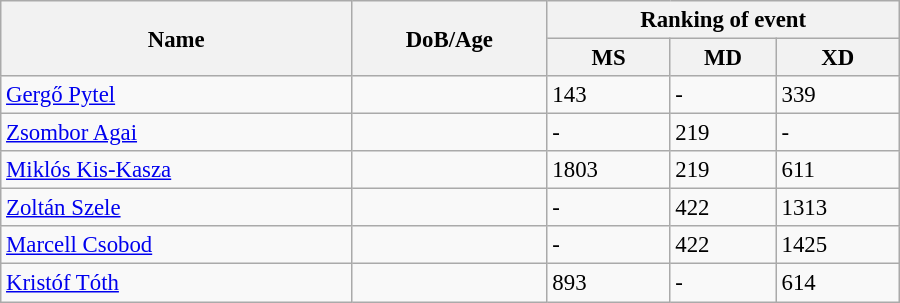<table class="wikitable" style="width:600px; font-size:95%;">
<tr>
<th rowspan="2" align="left">Name</th>
<th rowspan="2" align="left">DoB/Age</th>
<th colspan="3" align="center">Ranking of event</th>
</tr>
<tr>
<th align="center">MS</th>
<th>MD</th>
<th align="center">XD</th>
</tr>
<tr>
<td><a href='#'>Gergő Pytel</a></td>
<td></td>
<td>143</td>
<td>-</td>
<td>339</td>
</tr>
<tr>
<td><a href='#'>Zsombor Agai</a></td>
<td></td>
<td>-</td>
<td>219</td>
<td>-</td>
</tr>
<tr>
<td><a href='#'>Miklós Kis-Kasza</a></td>
<td></td>
<td>1803</td>
<td>219</td>
<td>611</td>
</tr>
<tr>
<td><a href='#'>Zoltán Szele</a></td>
<td></td>
<td>-</td>
<td>422</td>
<td>1313</td>
</tr>
<tr>
<td><a href='#'>Marcell Csobod</a></td>
<td></td>
<td>-</td>
<td>422</td>
<td>1425</td>
</tr>
<tr>
<td><a href='#'>Kristóf Tóth</a></td>
<td></td>
<td>893</td>
<td>-</td>
<td>614</td>
</tr>
</table>
